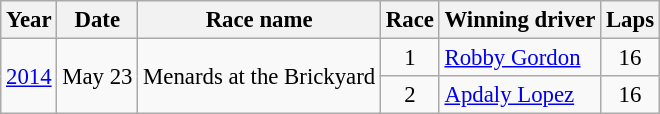<table class="wikitable" style="font-size: 95%;">
<tr>
<th>Year</th>
<th>Date</th>
<th>Race name</th>
<th>Race</th>
<th>Winning driver</th>
<th>Laps</th>
</tr>
<tr>
<td rowspan="2"><a href='#'>2014</a></td>
<td rowspan="2">May 23</td>
<td rowspan="2">Menards at the Brickyard</td>
<td style="text-align:center">1</td>
<td> <a href='#'>Robby Gordon</a></td>
<td style="text-align:center">16</td>
</tr>
<tr>
<td style="text-align:center">2</td>
<td> <a href='#'>Apdaly Lopez</a></td>
<td style="text-align:center">16</td>
</tr>
</table>
